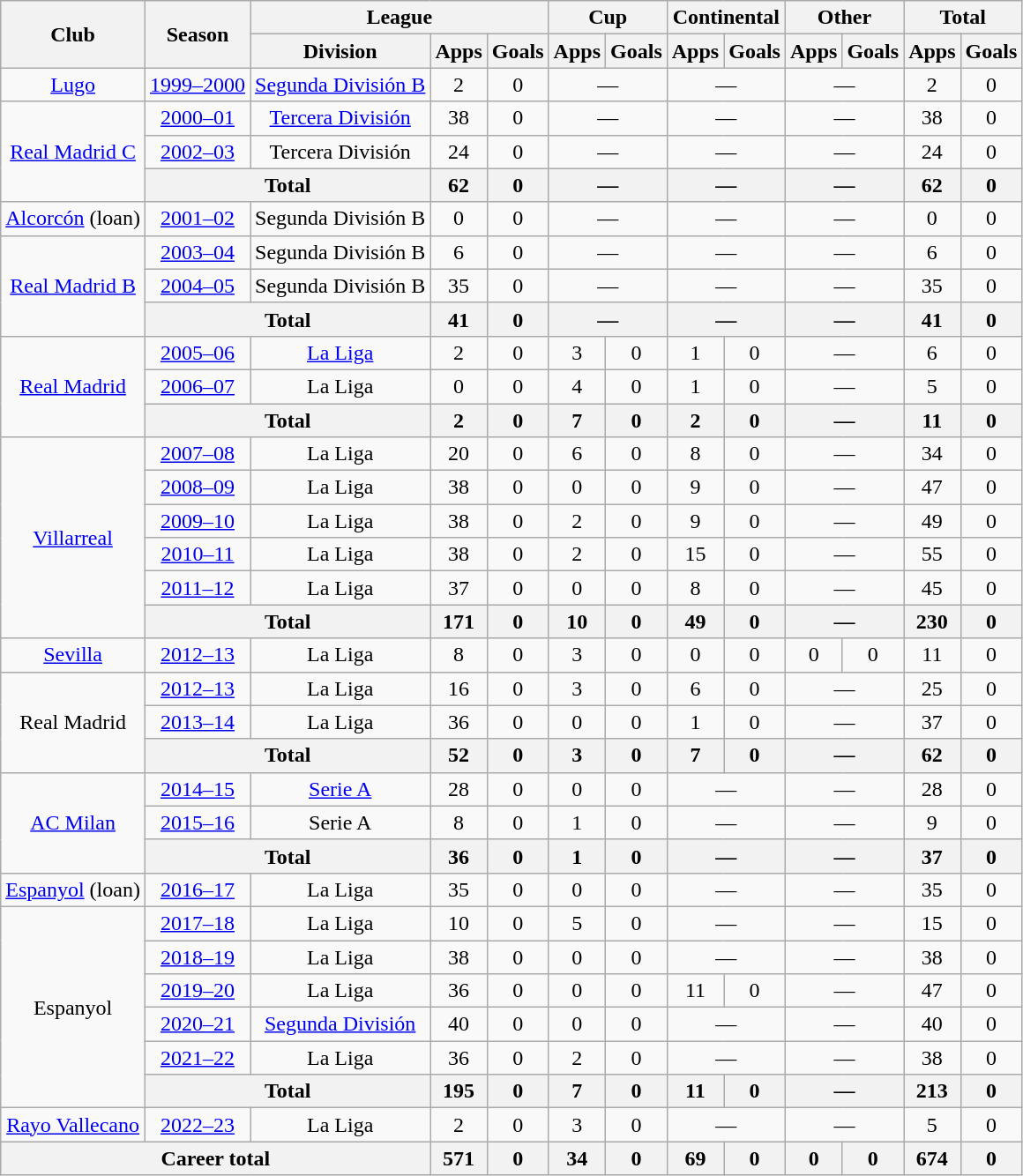<table class="wikitable" style="text-align:center">
<tr>
<th rowspan="2">Club</th>
<th rowspan="2">Season</th>
<th colspan="3">League</th>
<th colspan="2">Cup</th>
<th colspan="2">Continental</th>
<th colspan="2">Other</th>
<th colspan="2">Total</th>
</tr>
<tr>
<th>Division</th>
<th>Apps</th>
<th>Goals</th>
<th>Apps</th>
<th>Goals</th>
<th>Apps</th>
<th>Goals</th>
<th>Apps</th>
<th>Goals</th>
<th>Apps</th>
<th>Goals</th>
</tr>
<tr>
<td><a href='#'>Lugo</a></td>
<td><a href='#'>1999–2000</a></td>
<td><a href='#'>Segunda División B</a></td>
<td>2</td>
<td>0</td>
<td colspan="2">—</td>
<td colspan="2">—</td>
<td colspan="2">—</td>
<td>2</td>
<td>0</td>
</tr>
<tr>
<td rowspan="3"><a href='#'>Real Madrid C</a></td>
<td><a href='#'>2000–01</a></td>
<td><a href='#'>Tercera División</a></td>
<td>38</td>
<td>0</td>
<td colspan="2">—</td>
<td colspan="2">—</td>
<td colspan="2">—</td>
<td>38</td>
<td>0</td>
</tr>
<tr>
<td><a href='#'>2002–03</a></td>
<td>Tercera División</td>
<td>24</td>
<td>0</td>
<td colspan="2">—</td>
<td colspan="2">—</td>
<td colspan="2">—</td>
<td>24</td>
<td>0</td>
</tr>
<tr>
<th colspan="2">Total</th>
<th>62</th>
<th>0</th>
<th colspan="2">—</th>
<th colspan="2">—</th>
<th colspan="2">—</th>
<th>62</th>
<th>0</th>
</tr>
<tr>
<td><a href='#'>Alcorcón</a> (loan)</td>
<td><a href='#'>2001–02</a></td>
<td>Segunda División B</td>
<td>0</td>
<td>0</td>
<td colspan="2">—</td>
<td colspan="2">—</td>
<td colspan="2">—</td>
<td>0</td>
<td>0</td>
</tr>
<tr>
<td rowspan="3"><a href='#'>Real Madrid B</a></td>
<td><a href='#'>2003–04</a></td>
<td>Segunda División B</td>
<td>6</td>
<td>0</td>
<td colspan="2">—</td>
<td colspan="2">—</td>
<td colspan="2">—</td>
<td>6</td>
<td>0</td>
</tr>
<tr>
<td><a href='#'>2004–05</a></td>
<td>Segunda División B</td>
<td>35</td>
<td>0</td>
<td colspan="2">—</td>
<td colspan="2">—</td>
<td colspan="2">—</td>
<td>35</td>
<td>0</td>
</tr>
<tr>
<th colspan="2">Total</th>
<th>41</th>
<th>0</th>
<th colspan="2">—</th>
<th colspan="2">—</th>
<th colspan="2">—</th>
<th>41</th>
<th>0</th>
</tr>
<tr>
<td rowspan="3"><a href='#'>Real Madrid</a></td>
<td><a href='#'>2005–06</a></td>
<td><a href='#'>La Liga</a></td>
<td>2</td>
<td>0</td>
<td>3</td>
<td>0</td>
<td>1</td>
<td>0</td>
<td colspan="2">—</td>
<td>6</td>
<td>0</td>
</tr>
<tr>
<td><a href='#'>2006–07</a></td>
<td>La Liga</td>
<td>0</td>
<td>0</td>
<td>4</td>
<td>0</td>
<td>1</td>
<td>0</td>
<td colspan="2">—</td>
<td>5</td>
<td>0</td>
</tr>
<tr>
<th colspan="2">Total</th>
<th>2</th>
<th>0</th>
<th>7</th>
<th>0</th>
<th>2</th>
<th>0</th>
<th colspan="2">—</th>
<th>11</th>
<th>0</th>
</tr>
<tr>
<td rowspan="6"><a href='#'>Villarreal</a></td>
<td><a href='#'>2007–08</a></td>
<td>La Liga</td>
<td>20</td>
<td>0</td>
<td>6</td>
<td>0</td>
<td>8</td>
<td>0</td>
<td colspan="2">—</td>
<td>34</td>
<td>0</td>
</tr>
<tr>
<td><a href='#'>2008–09</a></td>
<td>La Liga</td>
<td>38</td>
<td>0</td>
<td>0</td>
<td>0</td>
<td>9</td>
<td>0</td>
<td colspan="2">—</td>
<td>47</td>
<td>0</td>
</tr>
<tr>
<td><a href='#'>2009–10</a></td>
<td>La Liga</td>
<td>38</td>
<td>0</td>
<td>2</td>
<td>0</td>
<td>9</td>
<td>0</td>
<td colspan="2">—</td>
<td>49</td>
<td>0</td>
</tr>
<tr>
<td><a href='#'>2010–11</a></td>
<td>La Liga</td>
<td>38</td>
<td>0</td>
<td>2</td>
<td>0</td>
<td>15</td>
<td>0</td>
<td colspan="2">—</td>
<td>55</td>
<td>0</td>
</tr>
<tr>
<td><a href='#'>2011–12</a></td>
<td>La Liga</td>
<td>37</td>
<td>0</td>
<td>0</td>
<td>0</td>
<td>8</td>
<td>0</td>
<td colspan="2">—</td>
<td>45</td>
<td>0</td>
</tr>
<tr>
<th colspan="2">Total</th>
<th>171</th>
<th>0</th>
<th>10</th>
<th>0</th>
<th>49</th>
<th>0</th>
<th colspan="2">—</th>
<th>230</th>
<th>0</th>
</tr>
<tr>
<td><a href='#'>Sevilla</a></td>
<td><a href='#'>2012–13</a></td>
<td>La Liga</td>
<td>8</td>
<td>0</td>
<td>3</td>
<td>0</td>
<td>0</td>
<td>0</td>
<td>0</td>
<td>0</td>
<td>11</td>
<td>0</td>
</tr>
<tr>
<td rowspan="3">Real Madrid</td>
<td><a href='#'>2012–13</a></td>
<td>La Liga</td>
<td>16</td>
<td>0</td>
<td>3</td>
<td>0</td>
<td>6</td>
<td>0</td>
<td colspan="2">—</td>
<td>25</td>
<td>0</td>
</tr>
<tr>
<td><a href='#'>2013–14</a></td>
<td>La Liga</td>
<td>36</td>
<td>0</td>
<td>0</td>
<td>0</td>
<td>1</td>
<td>0</td>
<td colspan="2">—</td>
<td>37</td>
<td>0</td>
</tr>
<tr>
<th colspan="2">Total</th>
<th>52</th>
<th>0</th>
<th>3</th>
<th>0</th>
<th>7</th>
<th>0</th>
<th colspan="2">—</th>
<th>62</th>
<th>0</th>
</tr>
<tr>
<td rowspan="3"><a href='#'>AC Milan</a></td>
<td><a href='#'>2014–15</a></td>
<td><a href='#'>Serie A</a></td>
<td>28</td>
<td>0</td>
<td>0</td>
<td>0</td>
<td colspan="2">—</td>
<td colspan="2">—</td>
<td>28</td>
<td>0</td>
</tr>
<tr>
<td><a href='#'>2015–16</a></td>
<td>Serie A</td>
<td>8</td>
<td>0</td>
<td>1</td>
<td>0</td>
<td colspan="2">—</td>
<td colspan="2">—</td>
<td>9</td>
<td>0</td>
</tr>
<tr>
<th colspan="2">Total</th>
<th>36</th>
<th>0</th>
<th>1</th>
<th>0</th>
<th colspan="2">—</th>
<th colspan="2">—</th>
<th>37</th>
<th>0</th>
</tr>
<tr>
<td><a href='#'>Espanyol</a> (loan)</td>
<td><a href='#'>2016–17</a></td>
<td>La Liga</td>
<td>35</td>
<td>0</td>
<td>0</td>
<td>0</td>
<td colspan="2">—</td>
<td colspan="2">—</td>
<td>35</td>
<td>0</td>
</tr>
<tr>
<td rowspan="6">Espanyol</td>
<td><a href='#'>2017–18</a></td>
<td>La Liga</td>
<td>10</td>
<td>0</td>
<td>5</td>
<td>0</td>
<td colspan="2">—</td>
<td colspan="2">—</td>
<td>15</td>
<td>0</td>
</tr>
<tr>
<td><a href='#'>2018–19</a></td>
<td>La Liga</td>
<td>38</td>
<td>0</td>
<td>0</td>
<td>0</td>
<td colspan="2">—</td>
<td colspan="2">—</td>
<td>38</td>
<td>0</td>
</tr>
<tr>
<td><a href='#'>2019–20</a></td>
<td>La Liga</td>
<td>36</td>
<td>0</td>
<td>0</td>
<td>0</td>
<td>11</td>
<td>0</td>
<td colspan="2">—</td>
<td>47</td>
<td>0</td>
</tr>
<tr>
<td><a href='#'>2020–21</a></td>
<td><a href='#'>Segunda División</a></td>
<td>40</td>
<td>0</td>
<td>0</td>
<td>0</td>
<td colspan="2">—</td>
<td colspan="2">—</td>
<td>40</td>
<td>0</td>
</tr>
<tr>
<td><a href='#'>2021–22</a></td>
<td>La Liga</td>
<td>36</td>
<td>0</td>
<td>2</td>
<td>0</td>
<td colspan="2">—</td>
<td colspan="2">—</td>
<td>38</td>
<td>0</td>
</tr>
<tr>
<th colspan="2">Total</th>
<th>195</th>
<th>0</th>
<th>7</th>
<th>0</th>
<th>11</th>
<th>0</th>
<th colspan="2">—</th>
<th>213</th>
<th>0</th>
</tr>
<tr>
<td><a href='#'>Rayo Vallecano</a></td>
<td><a href='#'>2022–23</a></td>
<td>La Liga</td>
<td>2</td>
<td>0</td>
<td>3</td>
<td>0</td>
<td colspan="2">—</td>
<td colspan="2">—</td>
<td>5</td>
<td>0</td>
</tr>
<tr>
<th colspan="3">Career total</th>
<th>571</th>
<th>0</th>
<th>34</th>
<th>0</th>
<th>69</th>
<th>0</th>
<th>0</th>
<th>0</th>
<th>674</th>
<th>0</th>
</tr>
</table>
